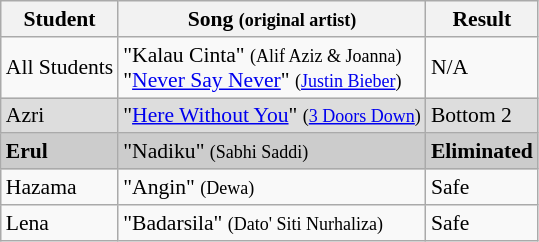<table class="wikitable" style="font-size:90%;">
<tr>
<th>Student</th>
<th>Song <small>(original artist)</small></th>
<th>Result</th>
</tr>
<tr>
<td>All Students</td>
<td>"Kalau Cinta" <small> (Alif Aziz & Joanna)</small> <br> "<a href='#'>Never Say Never</a>" <small> (<a href='#'>Justin Bieber</a>)</small></td>
<td>N/A</td>
</tr>
<tr style="background:#ddd;">
<td>Azri</td>
<td>"<a href='#'>Here Without You</a>" <small> (<a href='#'>3 Doors Down</a>)</small></td>
<td>Bottom 2</td>
</tr>
<tr style="background:#ccc;">
<td><strong>Erul</strong></td>
<td>"Nadiku" <small> (Sabhi Saddi)</small></td>
<td><strong>Eliminated</strong></td>
</tr>
<tr>
<td>Hazama</td>
<td>"Angin" <small> (Dewa)</small></td>
<td>Safe</td>
</tr>
<tr>
<td>Lena</td>
<td>"Badarsila" <small> (Dato' Siti Nurhaliza)</small></td>
<td>Safe</td>
</tr>
</table>
